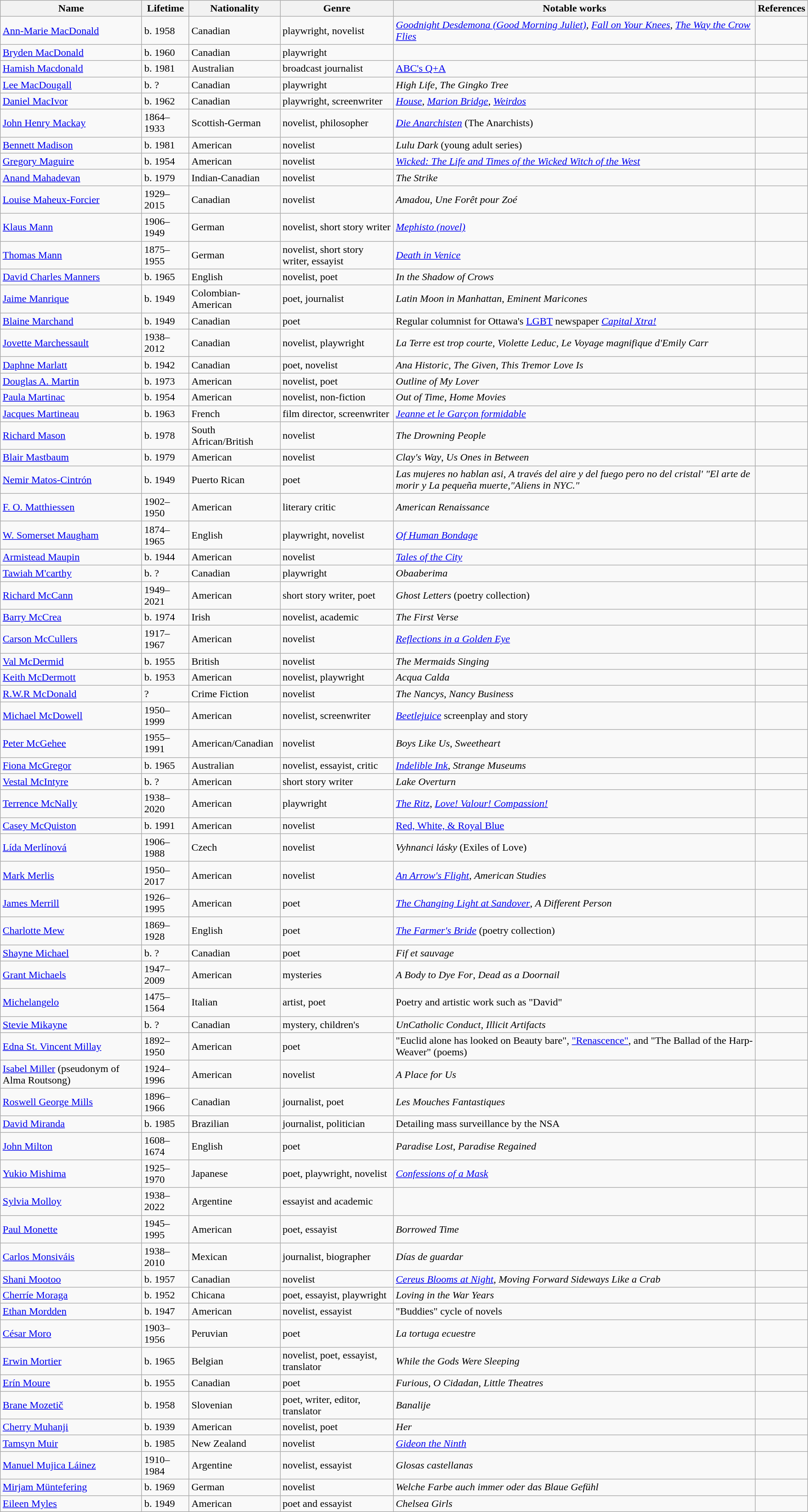<table class="wikitable" style="width:100%;">
<tr>
<th>Name</th>
<th>Lifetime</th>
<th>Nationality</th>
<th>Genre</th>
<th>Notable works</th>
<th>References</th>
</tr>
<tr>
<td><a href='#'>Ann-Marie MacDonald</a></td>
<td>b. 1958</td>
<td>Canadian</td>
<td>playwright, novelist</td>
<td><em><a href='#'>Goodnight Desdemona (Good Morning Juliet)</a></em>, <em><a href='#'>Fall on Your Knees</a></em>, <em><a href='#'>The Way the Crow Flies</a></em></td>
<td></td>
</tr>
<tr>
<td><a href='#'>Bryden MacDonald</a></td>
<td>b. 1960</td>
<td>Canadian</td>
<td>playwright</td>
<td></td>
</tr>
<tr>
<td><a href='#'>Hamish Macdonald</a></td>
<td>b. 1981</td>
<td>Australian</td>
<td>broadcast journalist</td>
<td><a href='#'>ABC's Q+A</a></td>
<td></td>
</tr>
<tr>
<td><a href='#'>Lee MacDougall</a></td>
<td>b. ?</td>
<td>Canadian</td>
<td>playwright</td>
<td><em>High Life</em>, <em>The Gingko Tree</em></td>
<td></td>
</tr>
<tr>
<td><a href='#'>Daniel MacIvor</a></td>
<td>b. 1962</td>
<td>Canadian</td>
<td>playwright, screenwriter</td>
<td><em><a href='#'>House</a></em>, <em><a href='#'>Marion Bridge</a></em>, <em><a href='#'>Weirdos</a></em></td>
<td></td>
</tr>
<tr>
<td><a href='#'>John Henry Mackay</a></td>
<td>1864–1933</td>
<td>Scottish-German</td>
<td>novelist, philosopher</td>
<td><em><a href='#'>Die Anarchisten</a></em> (The Anarchists)</td>
<td></td>
</tr>
<tr>
<td><a href='#'>Bennett Madison</a></td>
<td>b. 1981</td>
<td>American</td>
<td>novelist</td>
<td><em>Lulu Dark</em> (young adult series)</td>
<td></td>
</tr>
<tr>
<td><a href='#'>Gregory Maguire</a></td>
<td>b. 1954</td>
<td>American</td>
<td>novelist</td>
<td><em><a href='#'>Wicked: The Life and Times of the Wicked Witch of the West</a></em></td>
<td></td>
</tr>
<tr>
<td><a href='#'>Anand Mahadevan</a></td>
<td>b. 1979</td>
<td>Indian-Canadian</td>
<td>novelist</td>
<td><em>The Strike</em></td>
<td></td>
</tr>
<tr>
<td><a href='#'>Louise Maheux-Forcier</a></td>
<td>1929–2015</td>
<td>Canadian</td>
<td>novelist</td>
<td><em>Amadou</em>, <em>Une Forêt pour Zoé</em></td>
<td></td>
</tr>
<tr>
<td><a href='#'>Klaus Mann</a></td>
<td>1906–1949</td>
<td>German</td>
<td>novelist, short story writer</td>
<td><em><a href='#'>Mephisto (novel)</a></em></td>
<td></td>
</tr>
<tr>
<td><a href='#'>Thomas Mann</a></td>
<td>1875–1955</td>
<td>German</td>
<td>novelist, short story writer, essayist</td>
<td><em><a href='#'>Death in Venice</a></em></td>
<td></td>
</tr>
<tr>
<td><a href='#'>David Charles Manners</a></td>
<td>b. 1965</td>
<td>English</td>
<td>novelist, poet</td>
<td><em>In the Shadow of Crows</em></td>
<td></td>
</tr>
<tr>
<td><a href='#'>Jaime Manrique</a></td>
<td>b. 1949</td>
<td>Colombian-American</td>
<td>poet, journalist</td>
<td><em>Latin Moon in Manhattan</em>, <em>Eminent Maricones</em></td>
<td></td>
</tr>
<tr>
<td><a href='#'>Blaine Marchand</a></td>
<td>b. 1949</td>
<td>Canadian</td>
<td>poet</td>
<td>Regular columnist for Ottawa's <a href='#'>LGBT</a> newspaper <em><a href='#'>Capital Xtra!</a></em></td>
<td></td>
</tr>
<tr>
<td><a href='#'>Jovette Marchessault</a></td>
<td>1938–2012</td>
<td>Canadian</td>
<td>novelist, playwright</td>
<td><em>La Terre est trop courte, Violette Leduc, Le Voyage magnifique d'Emily Carr</em></td>
<td></td>
</tr>
<tr>
<td><a href='#'>Daphne Marlatt</a></td>
<td>b. 1942</td>
<td>Canadian</td>
<td>poet, novelist</td>
<td><em>Ana Historic</em>, <em>The Given</em>, <em>This Tremor Love Is</em></td>
<td></td>
</tr>
<tr>
<td><a href='#'>Douglas A. Martin</a></td>
<td>b. 1973</td>
<td>American</td>
<td>novelist, poet</td>
<td><em>Outline of My Lover</em></td>
<td></td>
</tr>
<tr>
<td><a href='#'>Paula Martinac</a></td>
<td>b. 1954</td>
<td>American</td>
<td>novelist, non-fiction</td>
<td><em>Out of Time</em>, <em>Home Movies</em></td>
<td></td>
</tr>
<tr>
<td><a href='#'>Jacques Martineau</a></td>
<td>b. 1963</td>
<td>French</td>
<td>film director, screenwriter</td>
<td><em><a href='#'>Jeanne et le Garçon formidable</a></em></td>
<td></td>
</tr>
<tr>
<td><a href='#'>Richard Mason</a></td>
<td>b. 1978</td>
<td>South African/British</td>
<td>novelist</td>
<td><em>The Drowning People</em></td>
<td></td>
</tr>
<tr>
<td><a href='#'>Blair Mastbaum</a></td>
<td>b. 1979</td>
<td>American</td>
<td>novelist</td>
<td><em>Clay's Way</em>, <em>Us Ones in Between</em></td>
<td></td>
</tr>
<tr>
<td><a href='#'>Nemir Matos-Cintrón</a></td>
<td>b. 1949</td>
<td>Puerto Rican</td>
<td>poet</td>
<td><em>Las mujeres no hablan asi</em>, <em>A través del aire y del fuego pero no del cristal' "El arte de morir y La pequeña muerte,"Aliens in NYC."</em></td>
<td></td>
</tr>
<tr>
<td><a href='#'>F. O. Matthiessen</a></td>
<td>1902–1950</td>
<td>American</td>
<td>literary critic</td>
<td><em>American Renaissance</em></td>
<td></td>
</tr>
<tr>
<td><a href='#'>W. Somerset Maugham</a></td>
<td>1874–1965</td>
<td>English</td>
<td>playwright, novelist</td>
<td><em><a href='#'>Of Human Bondage</a></em></td>
<td></td>
</tr>
<tr>
<td><a href='#'>Armistead Maupin</a></td>
<td>b. 1944</td>
<td>American</td>
<td>novelist</td>
<td><em><a href='#'>Tales of the City</a></em></td>
<td></td>
</tr>
<tr>
<td><a href='#'>Tawiah M'carthy</a></td>
<td>b. ?</td>
<td>Canadian</td>
<td>playwright</td>
<td><em>Obaaberima</em></td>
<td></td>
</tr>
<tr>
<td><a href='#'>Richard McCann</a></td>
<td>1949–2021</td>
<td>American</td>
<td>short story writer, poet</td>
<td><em>Ghost Letters</em> (poetry collection)</td>
<td></td>
</tr>
<tr>
<td><a href='#'>Barry McCrea</a></td>
<td>b. 1974</td>
<td>Irish</td>
<td>novelist, academic</td>
<td><em>The First Verse</em></td>
<td></td>
</tr>
<tr>
<td><a href='#'>Carson McCullers</a></td>
<td>1917–1967</td>
<td>American</td>
<td>novelist</td>
<td><em><a href='#'>Reflections in a Golden Eye</a></em></td>
<td></td>
</tr>
<tr>
<td><a href='#'>Val McDermid</a></td>
<td>b. 1955</td>
<td>British</td>
<td>novelist</td>
<td><em>The Mermaids Singing</em></td>
<td></td>
</tr>
<tr>
<td><a href='#'>Keith McDermott</a></td>
<td>b. 1953</td>
<td>American</td>
<td>novelist, playwright</td>
<td><em>Acqua Calda</em></td>
<td></td>
</tr>
<tr>
<td><a href='#'>R.W.R McDonald</a></td>
<td>?</td>
<td>Crime Fiction</td>
<td>novelist</td>
<td><em>The Nancys</em>, <em>Nancy Business</em></td>
<td></td>
</tr>
<tr>
<td><a href='#'>Michael McDowell</a></td>
<td>1950–1999</td>
<td>American</td>
<td>novelist, screenwriter</td>
<td><em><a href='#'>Beetlejuice</a></em> screenplay and story</td>
<td></td>
</tr>
<tr>
<td><a href='#'>Peter McGehee</a></td>
<td>1955–1991</td>
<td>American/Canadian</td>
<td>novelist</td>
<td><em>Boys Like Us</em>, <em>Sweetheart</em></td>
<td></td>
</tr>
<tr>
<td><a href='#'>Fiona McGregor</a></td>
<td>b. 1965</td>
<td>Australian</td>
<td>novelist, essayist, critic</td>
<td><em><a href='#'>Indelible Ink</a></em>, <em>Strange Museums</em></td>
<td></td>
</tr>
<tr>
<td><a href='#'>Vestal McIntyre</a></td>
<td>b. ?</td>
<td>American</td>
<td>short story writer</td>
<td><em>Lake Overturn</em></td>
<td></td>
</tr>
<tr>
<td><a href='#'>Terrence McNally</a></td>
<td>1938–2020</td>
<td>American</td>
<td>playwright</td>
<td><em><a href='#'>The Ritz</a></em>, <em><a href='#'>Love! Valour! Compassion!</a></em></td>
<td></td>
</tr>
<tr>
<td><a href='#'>Casey McQuiston</a></td>
<td>b. 1991</td>
<td>American</td>
<td>novelist</td>
<td><a href='#'>Red, White, & Royal Blue</a></td>
<td></td>
</tr>
<tr>
<td><a href='#'>Lída Merlínová</a></td>
<td>1906–1988</td>
<td>Czech</td>
<td>novelist</td>
<td><em>Vyhnanci lásky</em> (Exiles of Love)</td>
<td></td>
</tr>
<tr>
<td><a href='#'>Mark Merlis</a></td>
<td>1950–2017</td>
<td>American</td>
<td>novelist</td>
<td><em><a href='#'>An Arrow's Flight</a></em>, <em>American Studies</em></td>
<td></td>
</tr>
<tr>
<td><a href='#'>James Merrill</a></td>
<td>1926–1995</td>
<td>American</td>
<td>poet</td>
<td><em><a href='#'>The Changing Light at Sandover</a></em>, <em>A Different Person</em></td>
<td></td>
</tr>
<tr>
<td><a href='#'>Charlotte Mew</a></td>
<td>1869–1928</td>
<td>English</td>
<td>poet</td>
<td><em><a href='#'>The Farmer's Bride</a></em> (poetry collection)</td>
<td></td>
</tr>
<tr>
<td><a href='#'>Shayne Michael</a></td>
<td>b. ?</td>
<td>Canadian</td>
<td>poet</td>
<td><em>Fif et sauvage</em></td>
<td></td>
</tr>
<tr>
<td><a href='#'>Grant Michaels</a></td>
<td>1947–2009</td>
<td>American</td>
<td>mysteries</td>
<td><em>A Body to Dye For</em>, <em>Dead as a Doornail</em></td>
<td></td>
</tr>
<tr>
<td><a href='#'>Michelangelo</a></td>
<td>1475–1564</td>
<td>Italian</td>
<td>artist, poet</td>
<td>Poetry and artistic work such as "David"</td>
<td></td>
</tr>
<tr>
<td><a href='#'>Stevie Mikayne</a></td>
<td>b. ?</td>
<td>Canadian</td>
<td>mystery, children's</td>
<td><em>UnCatholic Conduct</em>, <em>Illicit Artifacts</em></td>
<td></td>
</tr>
<tr>
<td><a href='#'>Edna St. Vincent Millay</a></td>
<td>1892–1950</td>
<td>American</td>
<td>poet</td>
<td>"Euclid alone has looked on Beauty bare", <a href='#'>"Renascence"</a>, and "The Ballad of the Harp-Weaver" (poems)</td>
<td></td>
</tr>
<tr>
<td><a href='#'>Isabel Miller</a> (pseudonym of Alma Routsong)</td>
<td>1924–1996</td>
<td>American</td>
<td>novelist</td>
<td><em>A Place for Us</em></td>
<td></td>
</tr>
<tr>
<td><a href='#'>Roswell George Mills</a></td>
<td>1896–1966</td>
<td>Canadian</td>
<td>journalist, poet</td>
<td><em>Les Mouches Fantastiques</em></td>
<td></td>
</tr>
<tr>
<td><a href='#'>David Miranda</a></td>
<td>b. 1985</td>
<td>Brazilian</td>
<td>journalist, politician</td>
<td>Detailing mass surveillance by the NSA</td>
<td></td>
</tr>
<tr>
<td><a href='#'>John Milton</a></td>
<td>1608–1674</td>
<td>English</td>
<td>poet</td>
<td><em>Paradise Lost</em>, <em>Paradise Regained</em></td>
<td></td>
</tr>
<tr>
<td><a href='#'>Yukio Mishima</a></td>
<td>1925–1970</td>
<td>Japanese</td>
<td>poet, playwright, novelist</td>
<td><em><a href='#'>Confessions of a Mask</a></em></td>
<td></td>
</tr>
<tr>
<td><a href='#'>Sylvia Molloy</a></td>
<td>1938–2022</td>
<td>Argentine</td>
<td>essayist and academic</td>
<td></td>
</tr>
<tr>
<td><a href='#'>Paul Monette</a></td>
<td>1945–1995</td>
<td>American</td>
<td>poet, essayist</td>
<td><em>Borrowed Time</em></td>
<td></td>
</tr>
<tr>
<td><a href='#'>Carlos Monsiváis</a></td>
<td>1938–2010</td>
<td>Mexican</td>
<td>journalist, biographer</td>
<td><em>Días de guardar</em></td>
<td></td>
</tr>
<tr>
<td><a href='#'>Shani Mootoo</a></td>
<td>b. 1957</td>
<td>Canadian</td>
<td>novelist</td>
<td><em><a href='#'>Cereus Blooms at Night</a></em>, <em>Moving Forward Sideways Like a Crab</em></td>
<td></td>
</tr>
<tr>
<td><a href='#'>Cherríe Moraga</a></td>
<td>b. 1952</td>
<td>Chicana</td>
<td>poet, essayist, playwright</td>
<td><em>Loving in the War Years</em></td>
<td></td>
</tr>
<tr>
<td><a href='#'>Ethan Mordden</a></td>
<td>b. 1947</td>
<td>American</td>
<td>novelist, essayist</td>
<td>"Buddies" cycle of novels</td>
<td></td>
</tr>
<tr>
<td><a href='#'>César Moro</a></td>
<td>1903–1956</td>
<td>Peruvian</td>
<td>poet</td>
<td><em>La tortuga ecuestre</em></td>
<td></td>
</tr>
<tr>
<td><a href='#'>Erwin Mortier</a></td>
<td>b. 1965</td>
<td>Belgian</td>
<td>novelist, poet, essayist, translator</td>
<td><em>While the Gods Were Sleeping</em></td>
<td></td>
</tr>
<tr>
<td><a href='#'>Erín Moure</a></td>
<td>b. 1955</td>
<td>Canadian</td>
<td>poet</td>
<td><em>Furious</em>, <em>O Cidadan</em>, <em>Little Theatres</em></td>
<td></td>
</tr>
<tr>
<td><a href='#'>Brane Mozetič</a></td>
<td>b. 1958</td>
<td>Slovenian</td>
<td>poet, writer, editor, translator</td>
<td><em>Banalije</em></td>
<td></td>
</tr>
<tr>
<td><a href='#'>Cherry Muhanji</a></td>
<td>b. 1939</td>
<td>American</td>
<td>novelist, poet</td>
<td><em>Her</em></td>
<td></td>
</tr>
<tr>
<td><a href='#'>Tamsyn Muir</a></td>
<td>b. 1985</td>
<td>New Zealand</td>
<td>novelist</td>
<td><em><a href='#'>Gideon the Ninth</a></em></td>
<td></td>
</tr>
<tr>
<td><a href='#'>Manuel Mujica Láinez</a></td>
<td>1910–1984</td>
<td>Argentine</td>
<td>novelist, essayist</td>
<td><em>Glosas castellanas</em></td>
<td></td>
</tr>
<tr>
<td><a href='#'>Mirjam Müntefering</a></td>
<td>b. 1969</td>
<td>German</td>
<td>novelist</td>
<td><em>Welche Farbe auch immer oder das Blaue Gefühl</em></td>
<td></td>
</tr>
<tr>
<td><a href='#'>Eileen Myles</a></td>
<td>b. 1949</td>
<td>American</td>
<td>poet and essayist</td>
<td><em>Chelsea Girls</em></td>
<td></td>
</tr>
</table>
